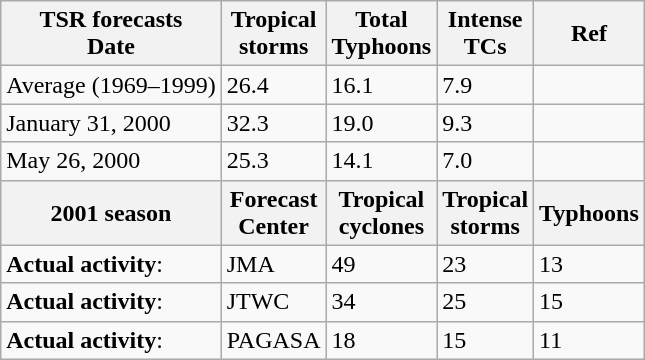<table class="wikitable" style="float:right">
<tr>
<th>TSR forecasts<br>Date</th>
<th>Tropical<br>storms</th>
<th>Total<br>Typhoons</th>
<th>Intense<br>TCs</th>
<th>Ref</th>
</tr>
<tr>
<td>Average (1969–1999)</td>
<td>26.4</td>
<td>16.1</td>
<td>7.9</td>
<td></td>
</tr>
<tr>
<td>January 31, 2000</td>
<td>32.3</td>
<td>19.0</td>
<td>9.3</td>
<td></td>
</tr>
<tr>
<td>May 26, 2000</td>
<td>25.3</td>
<td>14.1</td>
<td>7.0</td>
<td></td>
</tr>
<tr>
<th>2001 season</th>
<th>Forecast<br>Center</th>
<th>Tropical<br>cyclones</th>
<th>Tropical<br>storms</th>
<th>Typhoons</th>
</tr>
<tr>
<td><strong>Actual activity</strong>:</td>
<td>JMA</td>
<td>49</td>
<td>23</td>
<td>13</td>
</tr>
<tr>
<td><strong>Actual activity</strong>:</td>
<td>JTWC</td>
<td>34</td>
<td>25</td>
<td>15</td>
</tr>
<tr>
<td><strong>Actual activity</strong>:</td>
<td>PAGASA</td>
<td>18</td>
<td>15</td>
<td>11</td>
</tr>
</table>
